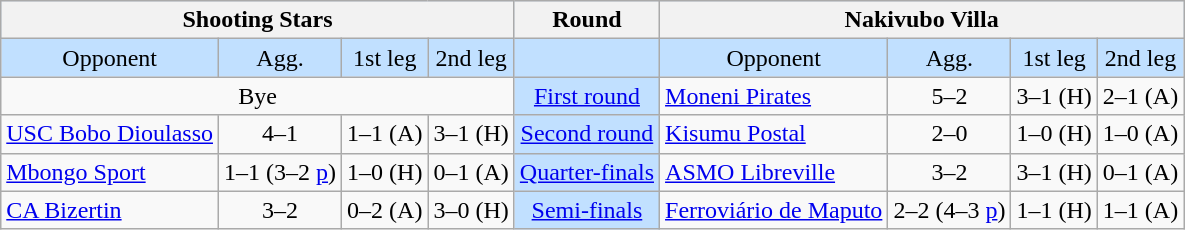<table class="wikitable" style="text-align:center">
<tr valign=top bgcolor=#c1e0ff>
<th colspan=4 style="width:1*">Shooting Stars</th>
<th><strong>Round</strong></th>
<th colspan=4 style="width:1*">Nakivubo Villa</th>
</tr>
<tr valign=top bgcolor=#c1e0ff>
<td>Opponent</td>
<td>Agg.</td>
<td>1st leg</td>
<td>2nd leg</td>
<td bgcolor=#c1e0ff></td>
<td>Opponent</td>
<td>Agg.</td>
<td>1st leg</td>
<td>2nd leg</td>
</tr>
<tr>
<td colspan=4>Bye</td>
<td bgcolor=#c1e0ff><a href='#'>First round</a></td>
<td align=left> <a href='#'>Moneni Pirates</a></td>
<td>5–2</td>
<td>3–1 (H)</td>
<td>2–1 (A)</td>
</tr>
<tr>
<td align=left> <a href='#'>USC Bobo Dioulasso</a></td>
<td>4–1</td>
<td>1–1 (A)</td>
<td>3–1 (H)</td>
<td bgcolor=#c1e0ff><a href='#'>Second round</a></td>
<td align=left> <a href='#'>Kisumu Postal</a></td>
<td>2–0</td>
<td>1–0 (H)</td>
<td>1–0 (A)</td>
</tr>
<tr>
<td align=left> <a href='#'>Mbongo Sport</a></td>
<td>1–1 (3–2 <a href='#'>p</a>)</td>
<td>1–0 (H)</td>
<td>0–1 (A)</td>
<td bgcolor=#c1e0ff><a href='#'>Quarter-finals</a></td>
<td align=left> <a href='#'>ASMO Libreville</a></td>
<td>3–2</td>
<td>3–1 (H)</td>
<td>0–1 (A)</td>
</tr>
<tr>
<td align=left> <a href='#'>CA Bizertin</a></td>
<td>3–2</td>
<td>0–2 (A)</td>
<td>3–0 (H)</td>
<td bgcolor=#c1e0ff><a href='#'>Semi-finals</a></td>
<td align=left> <a href='#'>Ferroviário de Maputo</a></td>
<td>2–2 (4–3 <a href='#'>p</a>)</td>
<td>1–1 (H)</td>
<td>1–1 (A)</td>
</tr>
</table>
